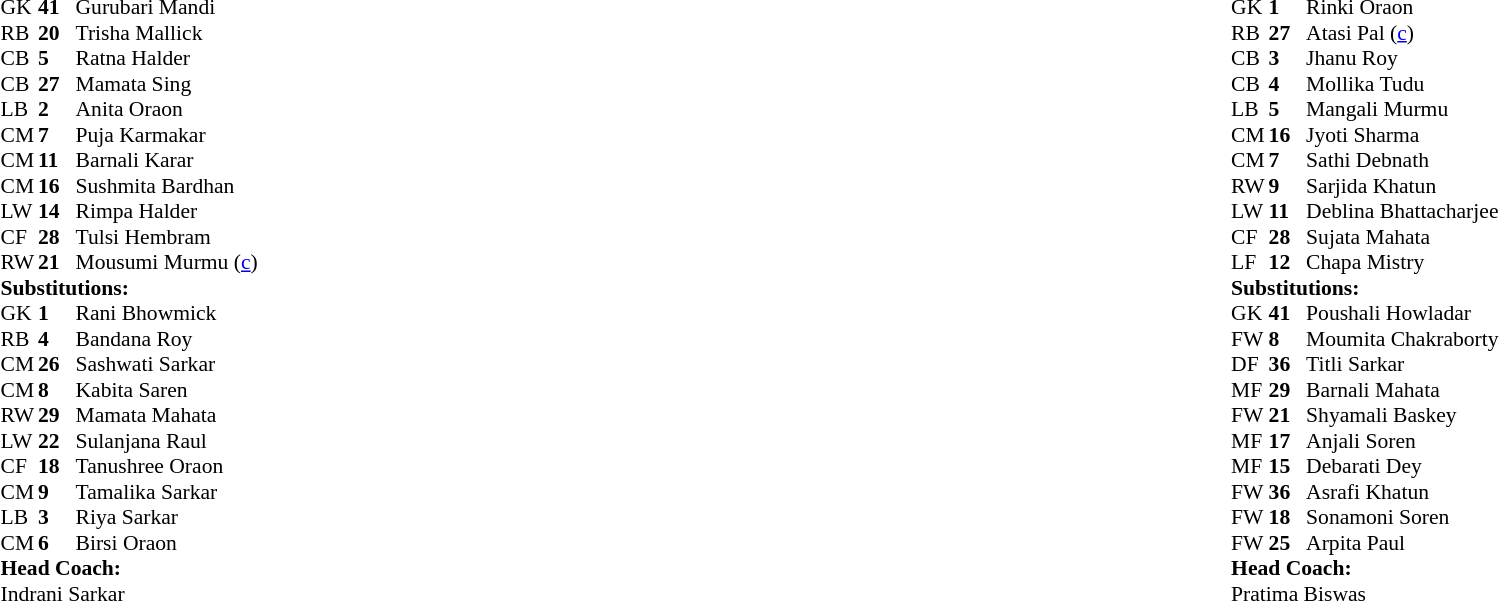<table width="100%">
<tr>
<td valign="top" width="40%"><br><table style="font-size:90%" cellspacing="0" cellpadding="0">
<tr>
<th width=25></th>
<th width=25></th>
</tr>
<tr>
<td>GK</td>
<td><strong>41</strong></td>
<td>Gurubari Mandi</td>
</tr>
<tr>
<td>RB</td>
<td><strong>20</strong></td>
<td>Trisha Mallick</td>
</tr>
<tr>
<td>CB</td>
<td><strong>5</strong></td>
<td>Ratna Halder</td>
</tr>
<tr>
<td>CB</td>
<td><strong>27</strong></td>
<td>Mamata Sing</td>
</tr>
<tr>
<td>LB</td>
<td><strong>2</strong></td>
<td>Anita Oraon</td>
</tr>
<tr>
<td>CM</td>
<td><strong>7</strong></td>
<td>Puja Karmakar</td>
<td></td>
<td></td>
</tr>
<tr>
<td>CM</td>
<td><strong>11</strong></td>
<td>Barnali Karar</td>
<td></td>
<td></td>
</tr>
<tr>
<td>CM</td>
<td><strong>16</strong></td>
<td>Sushmita Bardhan</td>
<td></td>
<td></td>
</tr>
<tr>
<td>LW</td>
<td><strong>14</strong></td>
<td>Rimpa Halder</td>
</tr>
<tr>
<td>CF</td>
<td><strong>28</strong></td>
<td>Tulsi Hembram</td>
</tr>
<tr>
<td>RW</td>
<td><strong>21</strong></td>
<td>Mousumi Murmu (<a href='#'>c</a>)</td>
</tr>
<tr>
<td colspan=3><strong>Substitutions:</strong></td>
</tr>
<tr>
<td>GK</td>
<td><strong>1</strong></td>
<td>Rani Bhowmick</td>
</tr>
<tr>
<td>RB</td>
<td><strong>4</strong></td>
<td>Bandana Roy</td>
</tr>
<tr>
<td>CM</td>
<td><strong>26</strong></td>
<td>Sashwati Sarkar</td>
<td></td>
<td></td>
</tr>
<tr>
<td>CM</td>
<td><strong>8</strong></td>
<td>Kabita Saren</td>
<td></td>
<td></td>
</tr>
<tr>
<td>RW</td>
<td><strong>29</strong></td>
<td>Mamata Mahata</td>
</tr>
<tr>
<td>LW</td>
<td><strong>22</strong></td>
<td>Sulanjana Raul</td>
<td></td>
<td></td>
</tr>
<tr>
<td>CF</td>
<td><strong>18</strong></td>
<td>Tanushree Oraon</td>
</tr>
<tr>
<td>CM</td>
<td><strong>9</strong></td>
<td>Tamalika Sarkar</td>
</tr>
<tr>
<td>LB</td>
<td><strong>3</strong></td>
<td>Riya Sarkar</td>
</tr>
<tr>
<td>CM</td>
<td><strong>6</strong></td>
<td>Birsi Oraon</td>
</tr>
<tr>
<td colspan=3><strong>Head Coach:</strong></td>
</tr>
<tr>
<td colspan=3>Indrani Sarkar</td>
</tr>
</table>
</td>
<td valign="top" width="50%"><br><table style="font-size:90%; margin:auto" cellspacing="0" cellpadding="0">
<tr>
<th width=25></th>
<th width=25></th>
</tr>
<tr>
</tr>
<tr>
<td>GK</td>
<td><strong>1</strong></td>
<td>Rinki Oraon</td>
</tr>
<tr>
<td>RB</td>
<td><strong>27</strong></td>
<td>Atasi Pal (<a href='#'>c</a>)</td>
</tr>
<tr>
<td>CB</td>
<td><strong>3</strong></td>
<td>Jhanu Roy</td>
</tr>
<tr>
<td>CB</td>
<td><strong>4</strong></td>
<td>Mollika Tudu</td>
</tr>
<tr>
<td>LB</td>
<td><strong>5</strong></td>
<td>Mangali Murmu</td>
</tr>
<tr>
<td>CM</td>
<td><strong>16</strong></td>
<td>Jyoti Sharma</td>
<td></td>
<td></td>
</tr>
<tr>
<td>CM</td>
<td><strong>7</strong></td>
<td>Sathi Debnath</td>
<td></td>
<td></td>
</tr>
<tr>
<td>RW</td>
<td><strong>9</strong></td>
<td>Sarjida Khatun</td>
</tr>
<tr>
<td>LW</td>
<td><strong>11</strong></td>
<td>Deblina Bhattacharjee</td>
</tr>
<tr>
<td>CF</td>
<td><strong>28</strong></td>
<td>Sujata Mahata</td>
</tr>
<tr>
<td>LF</td>
<td><strong>12</strong></td>
<td>Chapa Mistry</td>
</tr>
<tr>
<td colspan=3><strong>Substitutions:</strong></td>
</tr>
<tr>
<td>GK</td>
<td><strong>41</strong></td>
<td>Poushali Howladar</td>
</tr>
<tr>
<td>FW</td>
<td><strong>8</strong></td>
<td>Moumita Chakraborty</td>
</tr>
<tr>
<td>DF</td>
<td><strong>36</strong></td>
<td>Titli Sarkar</td>
</tr>
<tr>
<td>MF</td>
<td><strong>29</strong></td>
<td>Barnali Mahata</td>
<td></td>
<td></td>
</tr>
<tr>
<td>FW</td>
<td><strong>21</strong></td>
<td>Shyamali Baskey</td>
<td></td>
<td></td>
</tr>
<tr>
<td>MF</td>
<td><strong>17</strong></td>
<td>Anjali Soren</td>
</tr>
<tr>
<td>MF</td>
<td><strong>15</strong></td>
<td>Debarati Dey</td>
</tr>
<tr>
<td>FW</td>
<td><strong>36</strong></td>
<td>Asrafi Khatun</td>
</tr>
<tr>
<td>FW</td>
<td><strong>18</strong></td>
<td>Sonamoni Soren</td>
</tr>
<tr>
<td>FW</td>
<td><strong>25</strong></td>
<td>Arpita Paul</td>
</tr>
<tr>
<td colspan=3><strong>Head Coach:</strong></td>
</tr>
<tr>
<td colspan=3>Pratima Biswas</td>
</tr>
</table>
</td>
</tr>
</table>
